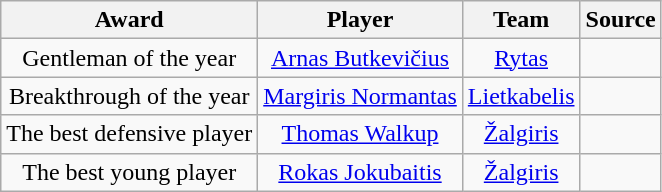<table class="wikitable" style="text-align: center;">
<tr>
<th>Award</th>
<th align="center">Player</th>
<th align="center">Team</th>
<th align="center">Source</th>
</tr>
<tr>
<td align=center>Gentleman of the year</td>
<td> <a href='#'>Arnas Butkevičius</a></td>
<td><a href='#'>Rytas</a></td>
<td></td>
</tr>
<tr>
<td align=center>Breakthrough of the year</td>
<td> <a href='#'>Margiris Normantas</a></td>
<td><a href='#'>Lietkabelis</a></td>
<td></td>
</tr>
<tr>
<td align=center>The best defensive player</td>
<td> <a href='#'>Thomas Walkup</a></td>
<td><a href='#'>Žalgiris</a></td>
<td></td>
</tr>
<tr>
<td align=center>The best young player</td>
<td> <a href='#'>Rokas Jokubaitis</a></td>
<td><a href='#'>Žalgiris</a></td>
<td></td>
</tr>
</table>
